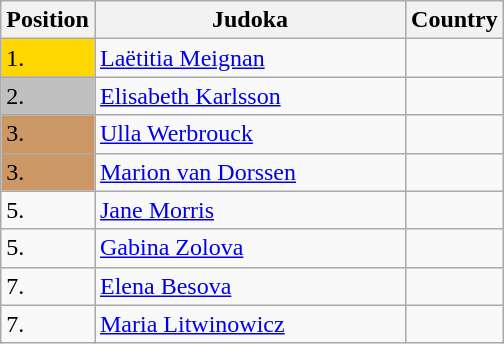<table class=wikitable>
<tr>
<th width=10>Position</th>
<th width=200>Judoka</th>
<th width=10>Country</th>
</tr>
<tr>
<td bgcolor=gold>1.</td>
<td><a href='#'>Laëtitia Meignan</a></td>
<td></td>
</tr>
<tr>
<td bgcolor=silver>2.</td>
<td><a href='#'>Elisabeth Karlsson</a></td>
<td></td>
</tr>
<tr>
<td bgcolor=CC9966>3.</td>
<td><a href='#'>Ulla Werbrouck</a></td>
<td></td>
</tr>
<tr>
<td bgcolor=CC9966>3.</td>
<td><a href='#'>Marion van Dorssen</a></td>
<td></td>
</tr>
<tr>
<td>5.</td>
<td><a href='#'>Jane Morris</a></td>
<td></td>
</tr>
<tr>
<td>5.</td>
<td><a href='#'>Gabina Zolova</a></td>
<td></td>
</tr>
<tr>
<td>7.</td>
<td><a href='#'>Elena Besova</a></td>
<td></td>
</tr>
<tr>
<td>7.</td>
<td><a href='#'>Maria Litwinowicz</a></td>
<td></td>
</tr>
</table>
